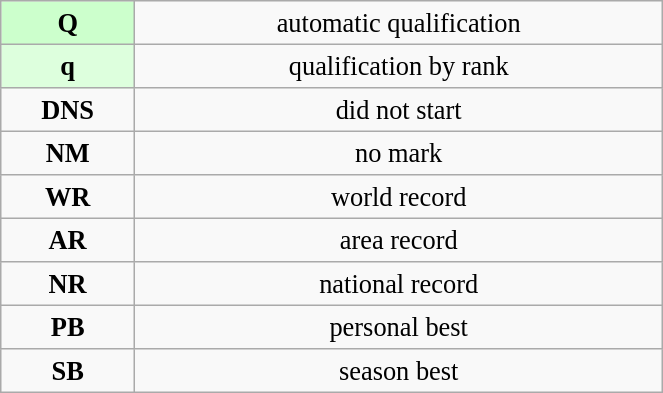<table class="wikitable" style=" text-align:center; font-size:110%;" width="35%">
<tr>
<td bgcolor="ccffcc"><strong>Q</strong></td>
<td>automatic qualification</td>
</tr>
<tr>
<td bgcolor="ddffdd"><strong>q</strong></td>
<td>qualification by rank</td>
</tr>
<tr>
<td><strong>DNS</strong></td>
<td>did not start</td>
</tr>
<tr>
<td><strong>NM</strong></td>
<td>no mark</td>
</tr>
<tr>
<td><strong>WR</strong></td>
<td>world record</td>
</tr>
<tr>
<td><strong>AR</strong></td>
<td>area record</td>
</tr>
<tr>
<td><strong>NR</strong></td>
<td>national record</td>
</tr>
<tr>
<td><strong>PB</strong></td>
<td>personal best</td>
</tr>
<tr>
<td><strong>SB</strong></td>
<td>season best</td>
</tr>
</table>
